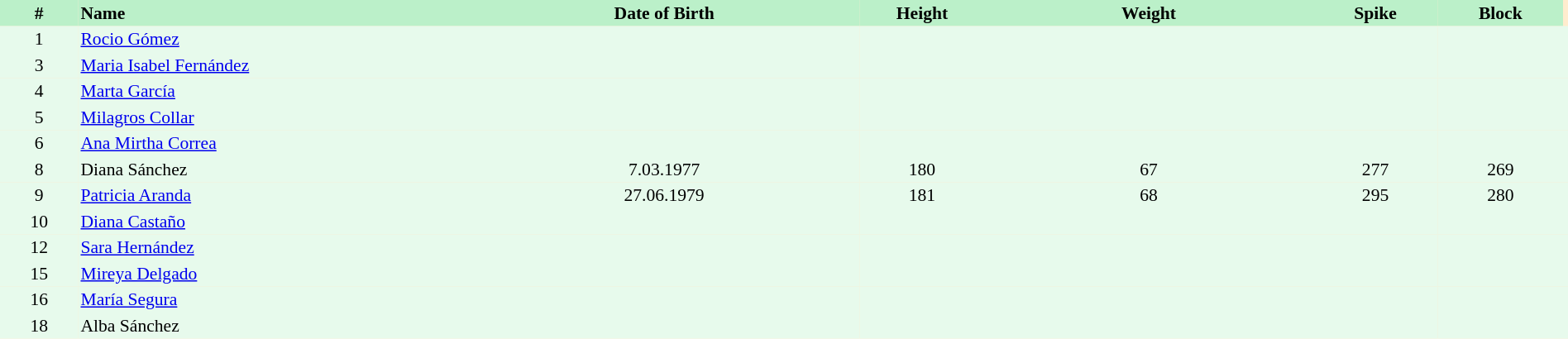<table border=0 cellpadding=2 cellspacing=0  |- bgcolor=#FFECCE style="text-align:center; font-size:90%;" width=100%>
<tr bgcolor=#BBF0C9>
<th width=5%>#</th>
<th width=25% align=left>Name</th>
<th width=25%>Date of Birth</th>
<th width=8%>Height</th>
<th width=21%>Weight</th>
<th width=8%>Spike</th>
<th width=8%>Block</th>
</tr>
<tr bgcolor=#E7FAEC>
<td>1</td>
<td align=left><a href='#'>Rocio Gómez</a></td>
<td></td>
<td></td>
<td></td>
<td></td>
<td></td>
<td></td>
</tr>
<tr bgcolor=#E7FAEC>
<td>3</td>
<td align=left><a href='#'>Maria Isabel Fernández</a></td>
<td></td>
<td></td>
<td></td>
<td></td>
<td></td>
<td></td>
</tr>
<tr bgcolor=#E7FAEC>
<td>4</td>
<td align=left><a href='#'>Marta García</a></td>
<td></td>
<td></td>
<td></td>
<td></td>
<td></td>
<td></td>
</tr>
<tr bgcolor=#E7FAEC>
<td>5</td>
<td align=left><a href='#'>Milagros Collar</a></td>
<td></td>
<td></td>
<td></td>
<td></td>
<td></td>
<td></td>
</tr>
<tr bgcolor=#E7FAEC>
<td>6</td>
<td align=left><a href='#'>Ana Mirtha Correa</a></td>
<td></td>
<td></td>
<td></td>
<td></td>
<td></td>
<td></td>
</tr>
<tr bgcolor=#E7FAEC>
<td>8</td>
<td align=left>Diana Sánchez</td>
<td>7.03.1977</td>
<td>180</td>
<td>67</td>
<td>277</td>
<td>269</td>
<td></td>
</tr>
<tr bgcolor=#E7FAEC>
<td>9</td>
<td align=left><a href='#'>Patricia Aranda</a></td>
<td>27.06.1979</td>
<td>181</td>
<td>68</td>
<td>295</td>
<td>280</td>
<td></td>
</tr>
<tr bgcolor=#E7FAEC>
<td>10</td>
<td align=left><a href='#'>Diana Castaño</a></td>
<td></td>
<td></td>
<td></td>
<td></td>
<td></td>
<td></td>
</tr>
<tr bgcolor=#E7FAEC>
<td>12</td>
<td align=left><a href='#'>Sara Hernández</a></td>
<td></td>
<td></td>
<td></td>
<td></td>
<td></td>
<td></td>
</tr>
<tr bgcolor=#E7FAEC>
<td>15</td>
<td align=left><a href='#'>Mireya Delgado</a></td>
<td></td>
<td></td>
<td></td>
<td></td>
<td></td>
<td></td>
</tr>
<tr bgcolor=#E7FAEC>
<td>16</td>
<td align=left><a href='#'>María Segura</a></td>
<td></td>
<td></td>
<td></td>
<td></td>
<td></td>
<td></td>
</tr>
<tr bgcolor=#E7FAEC>
<td>18</td>
<td align=left>Alba Sánchez</td>
<td></td>
<td></td>
<td></td>
<td></td>
<td></td>
<td></td>
</tr>
</table>
